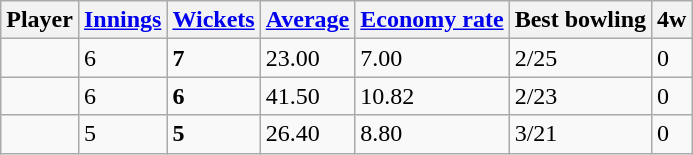<table class="wikitable sortable">
<tr>
<th>Player</th>
<th><a href='#'>Innings</a></th>
<th><a href='#'>Wickets</a></th>
<th><a href='#'>Average</a></th>
<th><a href='#'>Economy rate</a></th>
<th>Best bowling</th>
<th>4w</th>
</tr>
<tr>
<td></td>
<td>6</td>
<td><strong>7</strong></td>
<td>23.00</td>
<td>7.00</td>
<td>2/25</td>
<td>0</td>
</tr>
<tr>
<td></td>
<td>6</td>
<td><strong>6</strong></td>
<td>41.50</td>
<td>10.82</td>
<td>2/23</td>
<td>0</td>
</tr>
<tr>
<td></td>
<td>5</td>
<td><strong>5</strong></td>
<td>26.40</td>
<td>8.80</td>
<td>3/21</td>
<td>0</td>
</tr>
</table>
